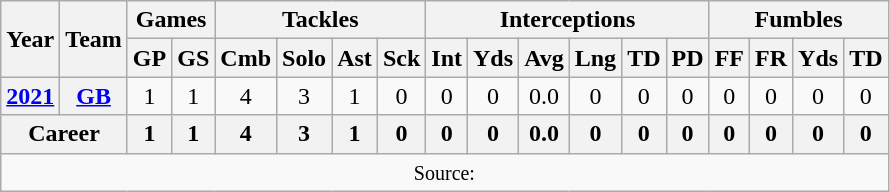<table class="wikitable" style="text-align:center;">
<tr>
<th rowspan="2">Year</th>
<th rowspan="2">Team</th>
<th colspan="2">Games</th>
<th colspan="4">Tackles</th>
<th colspan="6">Interceptions</th>
<th colspan="4">Fumbles</th>
</tr>
<tr>
<th>GP</th>
<th>GS</th>
<th>Cmb</th>
<th>Solo</th>
<th>Ast</th>
<th>Sck</th>
<th>Int</th>
<th>Yds</th>
<th>Avg</th>
<th>Lng</th>
<th>TD</th>
<th>PD</th>
<th>FF</th>
<th>FR</th>
<th>Yds</th>
<th>TD</th>
</tr>
<tr>
<th><a href='#'>2021</a></th>
<th><a href='#'>GB</a></th>
<td>1</td>
<td>1</td>
<td>4</td>
<td>3</td>
<td>1</td>
<td>0</td>
<td>0</td>
<td>0</td>
<td>0.0</td>
<td>0</td>
<td>0</td>
<td>0</td>
<td>0</td>
<td>0</td>
<td>0</td>
<td>0</td>
</tr>
<tr>
<th colspan="2">Career</th>
<th>1</th>
<th>1</th>
<th>4</th>
<th>3</th>
<th>1</th>
<th>0</th>
<th>0</th>
<th>0</th>
<th>0.0</th>
<th>0</th>
<th>0</th>
<th>0</th>
<th>0</th>
<th>0</th>
<th>0</th>
<th>0</th>
</tr>
<tr>
<td colspan="18"><small>Source: </small></td>
</tr>
</table>
